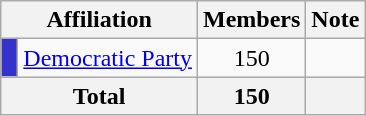<table class="wikitable">
<tr>
<th colspan="2" align="center" valign="bottom">Affiliation</th>
<th valign="bottom">Members</th>
<th valign="bottom">Note</th>
</tr>
<tr>
<td bgcolor="#3333CC"> </td>
<td><a href='#'>Democratic Party</a></td>
<td align="center">150</td>
<td></td>
</tr>
<tr>
<th colspan="2" align="center"><strong>Total</strong></th>
<th align="center"><strong>150</strong></th>
<th></th>
</tr>
</table>
